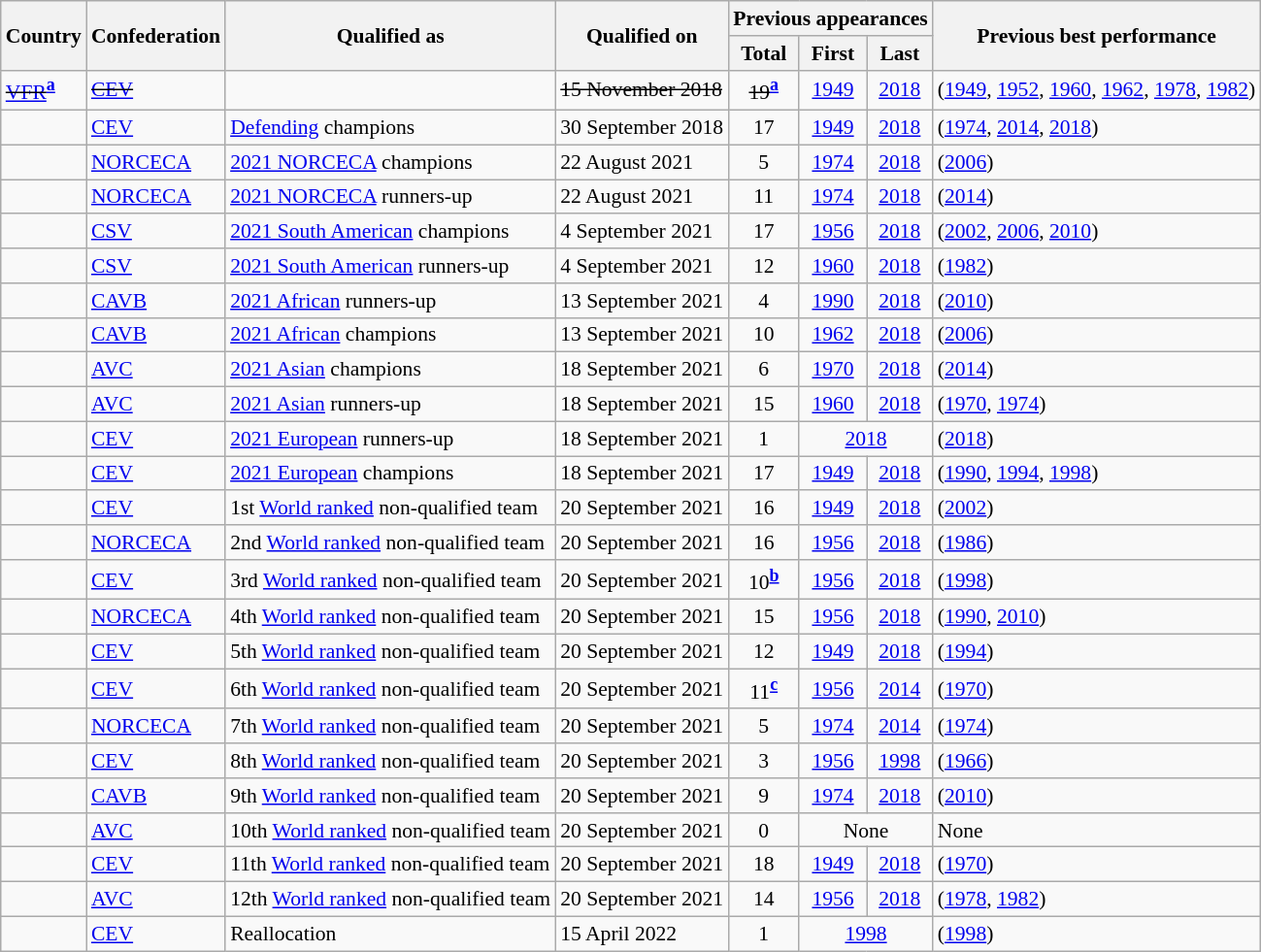<table class="wikitable sortable" style="font-size:90%">
<tr>
<th rowspan=2>Country</th>
<th rowspan=2>Confederation</th>
<th rowspan=2>Qualified as</th>
<th rowspan=2>Qualified on</th>
<th colspan=3>Previous appearances</th>
<th rowspan=2>Previous best performance</th>
</tr>
<tr>
<th>Total</th>
<th>First</th>
<th>Last</th>
</tr>
<tr>
<td> <s><a href='#'>VFR</a></s><sup><strong><a href='#'>a</a></strong></sup></td>
<td><s><a href='#'>CEV</a></s></td>
<td> </td>
<td> <s>15 November 2018</s></td>
<td style="text-align:center"><s>19</s><sup><strong><a href='#'>a</a></strong></sup></td>
<td style="text-align:center"><a href='#'>1949</a></td>
<td style="text-align:center"><a href='#'>2018</a></td>
<td> (<a href='#'>1949</a>, <a href='#'>1952</a>, <a href='#'>1960</a>, <a href='#'>1962</a>, <a href='#'>1978</a>, <a href='#'>1982</a>)</td>
</tr>
<tr>
<td></td>
<td><a href='#'>CEV</a></td>
<td> <a href='#'>Defending</a> champions</td>
<td> 30 September 2018</td>
<td style="text-align:center">17</td>
<td style="text-align:center"><a href='#'>1949</a></td>
<td style="text-align:center"><a href='#'>2018</a></td>
<td> (<a href='#'>1974</a>, <a href='#'>2014</a>, <a href='#'>2018</a>)</td>
</tr>
<tr>
<td></td>
<td><a href='#'>NORCECA</a></td>
<td> <a href='#'>2021 NORCECA</a> champions</td>
<td> 22 August 2021</td>
<td style="text-align:center">5</td>
<td style="text-align:center"><a href='#'>1974</a></td>
<td style="text-align:center"><a href='#'>2018</a></td>
<td> (<a href='#'>2006</a>)</td>
</tr>
<tr>
<td></td>
<td><a href='#'>NORCECA</a></td>
<td> <a href='#'>2021 NORCECA</a> runners-up</td>
<td> 22 August 2021</td>
<td style="text-align:center">11</td>
<td style="text-align:center"><a href='#'>1974</a></td>
<td style="text-align:center"><a href='#'>2018</a></td>
<td> (<a href='#'>2014</a>)</td>
</tr>
<tr>
<td></td>
<td><a href='#'>CSV</a></td>
<td> <a href='#'>2021 South American</a> champions</td>
<td> 4 September 2021</td>
<td style="text-align:center">17</td>
<td style="text-align:center"><a href='#'>1956</a></td>
<td style="text-align:center"><a href='#'>2018</a></td>
<td> (<a href='#'>2002</a>, <a href='#'>2006</a>, <a href='#'>2010</a>)</td>
</tr>
<tr>
<td></td>
<td><a href='#'>CSV</a></td>
<td> <a href='#'>2021 South American</a> runners-up</td>
<td> 4 September 2021</td>
<td style="text-align:center">12</td>
<td style="text-align:center"><a href='#'>1960</a></td>
<td style="text-align:center"><a href='#'>2018</a></td>
<td> (<a href='#'>1982</a>)</td>
</tr>
<tr>
<td></td>
<td><a href='#'>CAVB</a></td>
<td> <a href='#'>2021 African</a> runners-up</td>
<td> 13 September 2021</td>
<td style="text-align:center">4</td>
<td style="text-align:center"><a href='#'>1990</a></td>
<td style="text-align:center"><a href='#'>2018</a></td>
<td> (<a href='#'>2010</a>)</td>
</tr>
<tr>
<td></td>
<td><a href='#'>CAVB</a></td>
<td> <a href='#'>2021 African</a> champions</td>
<td> 13 September 2021</td>
<td style="text-align:center">10</td>
<td style="text-align:center"><a href='#'>1962</a></td>
<td style="text-align:center"><a href='#'>2018</a></td>
<td> (<a href='#'>2006</a>)</td>
</tr>
<tr>
<td></td>
<td><a href='#'>AVC</a></td>
<td> <a href='#'>2021 Asian</a> champions</td>
<td> 18 September 2021</td>
<td style="text-align:center">6</td>
<td style="text-align:center"><a href='#'>1970</a></td>
<td style="text-align:center"><a href='#'>2018</a></td>
<td> (<a href='#'>2014</a>)</td>
</tr>
<tr>
<td></td>
<td><a href='#'>AVC</a></td>
<td> <a href='#'>2021 Asian</a> runners-up</td>
<td> 18 September 2021</td>
<td style="text-align:center">15</td>
<td style="text-align:center"><a href='#'>1960</a></td>
<td style="text-align:center"><a href='#'>2018</a></td>
<td> (<a href='#'>1970</a>, <a href='#'>1974</a>)</td>
</tr>
<tr>
<td></td>
<td><a href='#'>CEV</a></td>
<td> <a href='#'>2021 European</a> runners-up</td>
<td> 18 September 2021</td>
<td style="text-align:center">1</td>
<td colspan=2 style="text-align:center"><a href='#'>2018</a></td>
<td> (<a href='#'>2018</a>)</td>
</tr>
<tr>
<td></td>
<td><a href='#'>CEV</a></td>
<td> <a href='#'>2021 European</a> champions</td>
<td> 18 September 2021</td>
<td style="text-align:center">17</td>
<td style="text-align:center"><a href='#'>1949</a></td>
<td style="text-align:center"><a href='#'>2018</a></td>
<td> (<a href='#'>1990</a>, <a href='#'>1994</a>, <a href='#'>1998</a>)</td>
</tr>
<tr>
<td></td>
<td><a href='#'>CEV</a></td>
<td> 1st <a href='#'>World ranked</a> non-qualified team</td>
<td> 20 September 2021</td>
<td style="text-align:center">16</td>
<td style="text-align:center"><a href='#'>1949</a></td>
<td style="text-align:center"><a href='#'>2018</a></td>
<td> (<a href='#'>2002</a>)</td>
</tr>
<tr>
<td></td>
<td><a href='#'>NORCECA</a></td>
<td> 2nd <a href='#'>World ranked</a> non-qualified team</td>
<td> 20 September 2021</td>
<td style="text-align:center">16</td>
<td style="text-align:center"><a href='#'>1956</a></td>
<td style="text-align:center"><a href='#'>2018</a></td>
<td> (<a href='#'>1986</a>)</td>
</tr>
<tr>
<td></td>
<td><a href='#'>CEV</a></td>
<td> 3rd <a href='#'>World ranked</a> non-qualified team</td>
<td> 20 September 2021</td>
<td style="text-align:center">10<sup><strong><a href='#'>b</a></strong></sup></td>
<td style="text-align:center"><a href='#'>1956</a></td>
<td style="text-align:center"><a href='#'>2018</a></td>
<td> (<a href='#'>1998</a>)</td>
</tr>
<tr>
<td></td>
<td><a href='#'>NORCECA</a></td>
<td> 4th <a href='#'>World ranked</a> non-qualified team</td>
<td> 20 September 2021</td>
<td style="text-align:center">15</td>
<td style="text-align:center"><a href='#'>1956</a></td>
<td style="text-align:center"><a href='#'>2018</a></td>
<td> (<a href='#'>1990</a>, <a href='#'>2010</a>)</td>
</tr>
<tr>
<td></td>
<td><a href='#'>CEV</a></td>
<td> 5th <a href='#'>World ranked</a> non-qualified team</td>
<td> 20 September 2021</td>
<td style="text-align:center">12</td>
<td style="text-align:center"><a href='#'>1949</a></td>
<td style="text-align:center"><a href='#'>2018</a></td>
<td> (<a href='#'>1994</a>)</td>
</tr>
<tr>
<td></td>
<td><a href='#'>CEV</a></td>
<td> 6th <a href='#'>World ranked</a> non-qualified team</td>
<td> 20 September 2021</td>
<td style="text-align:center">11<sup><strong><a href='#'>c</a></strong></sup></td>
<td style="text-align:center"><a href='#'>1956</a></td>
<td style="text-align:center"><a href='#'>2014</a></td>
<td> (<a href='#'>1970</a>)</td>
</tr>
<tr>
<td></td>
<td><a href='#'>NORCECA</a></td>
<td> 7th <a href='#'>World ranked</a> non-qualified team</td>
<td> 20 September 2021</td>
<td style="text-align:center">5</td>
<td style="text-align:center"><a href='#'>1974</a></td>
<td style="text-align:center"><a href='#'>2014</a></td>
<td> (<a href='#'>1974</a>)</td>
</tr>
<tr>
<td></td>
<td><a href='#'>CEV</a></td>
<td> 8th <a href='#'>World ranked</a> non-qualified team</td>
<td> 20 September 2021</td>
<td style="text-align:center">3</td>
<td style="text-align:center"><a href='#'>1956</a></td>
<td style="text-align:center"><a href='#'>1998</a></td>
<td> (<a href='#'>1966</a>)</td>
</tr>
<tr>
<td></td>
<td><a href='#'>CAVB</a></td>
<td> 9th <a href='#'>World ranked</a> non-qualified team</td>
<td> 20 September 2021</td>
<td style="text-align:center">9</td>
<td style="text-align:center"><a href='#'>1974</a></td>
<td style="text-align:center"><a href='#'>2018</a></td>
<td> (<a href='#'>2010</a>)</td>
</tr>
<tr>
<td></td>
<td><a href='#'>AVC</a></td>
<td> 10th <a href='#'>World ranked</a> non-qualified team</td>
<td> 20 September 2021</td>
<td style="text-align:center">0</td>
<td colspan=2 style="text-align:center">None</td>
<td>None</td>
</tr>
<tr>
<td></td>
<td><a href='#'>CEV</a></td>
<td> 11th <a href='#'>World ranked</a> non-qualified team</td>
<td> 20 September 2021</td>
<td style="text-align:center">18</td>
<td style="text-align:center"><a href='#'>1949</a></td>
<td style="text-align:center"><a href='#'>2018</a></td>
<td> (<a href='#'>1970</a>)</td>
</tr>
<tr>
<td></td>
<td><a href='#'>AVC</a></td>
<td> 12th <a href='#'>World ranked</a> non-qualified team</td>
<td> 20 September 2021</td>
<td style="text-align:center">14</td>
<td style="text-align:center"><a href='#'>1956</a></td>
<td style="text-align:center"><a href='#'>2018</a></td>
<td> (<a href='#'>1978</a>, <a href='#'>1982</a>)</td>
</tr>
<tr>
<td></td>
<td><a href='#'>CEV</a></td>
<td> Reallocation</td>
<td> 15 April 2022</td>
<td style="text-align:center">1</td>
<td colspan=2 style="text-align:center"><a href='#'>1998</a></td>
<td> (<a href='#'>1998</a>)</td>
</tr>
</table>
